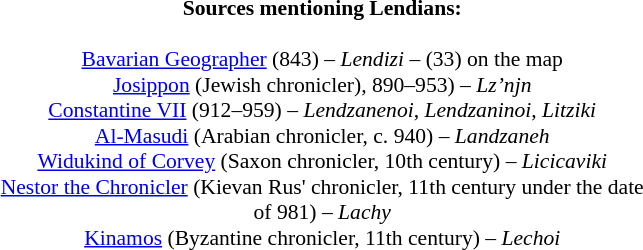<table class="toccolours" style="float:right; clear:right; margin:0 0 0.5em 1em; text-align:center; font-size:90%;" width=35%>
<tr>
<td><strong>Sources mentioning Lendians:</strong> <br><br><a href='#'>Bavarian Geographer</a> (843) – <em>Lendizi</em> – (33) on the map<br>
<a href='#'>Josippon</a> (Jewish chronicler), 890–953) – <em>Lz’njn</em><br>
<a href='#'>Constantine VII</a> (912–959) – <em>Lendzanenoi</em>, <em>Lendzaninoi</em>, <em>Litziki</em><br>
<a href='#'>Al-Masudi</a> (Arabian chronicler, c. 940) – <em> Landzaneh</em><br>
<a href='#'>Widukind of Corvey</a> (Saxon chronicler, 10th century) – <em>Licicaviki</em><br>
<a href='#'>Nestor the Chronicler</a> (Kievan Rus' chronicler, 11th century under the date of 981) – <em>Lachy</em><br>
<a href='#'>Kinamos</a> (Byzantine chronicler, 11th century) – <em>Lechoi</em></td>
</tr>
</table>
